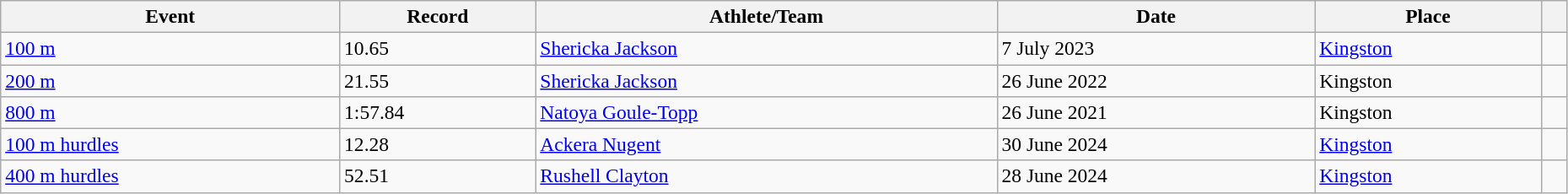<table class="wikitable" style="font-size:98%; width: 98%;">
<tr>
<th>Event</th>
<th>Record</th>
<th>Athlete/Team</th>
<th>Date</th>
<th>Place</th>
<th></th>
</tr>
<tr>
<td><a href='#'>100 m</a></td>
<td>10.65 </td>
<td><a href='#'>Shericka Jackson</a></td>
<td>7 July 2023</td>
<td><a href='#'>Kingston</a></td>
<td></td>
</tr>
<tr>
<td><a href='#'>200 m</a></td>
<td>21.55 </td>
<td><a href='#'>Shericka Jackson</a></td>
<td>26 June 2022</td>
<td>Kingston</td>
<td></td>
</tr>
<tr>
<td><a href='#'>800 m</a></td>
<td>1:57.84</td>
<td><a href='#'>Natoya Goule-Topp</a></td>
<td>26 June 2021</td>
<td>Kingston</td>
<td></td>
</tr>
<tr>
<td><a href='#'>100 m hurdles</a></td>
<td>12.28  </td>
<td><a href='#'>Ackera Nugent</a></td>
<td>30 June 2024</td>
<td><a href='#'>Kingston</a></td>
<td></td>
</tr>
<tr>
<td><a href='#'>400 m hurdles</a></td>
<td>52.51</td>
<td><a href='#'>Rushell Clayton</a></td>
<td>28 June 2024</td>
<td><a href='#'>Kingston</a></td>
<td></td>
</tr>
</table>
